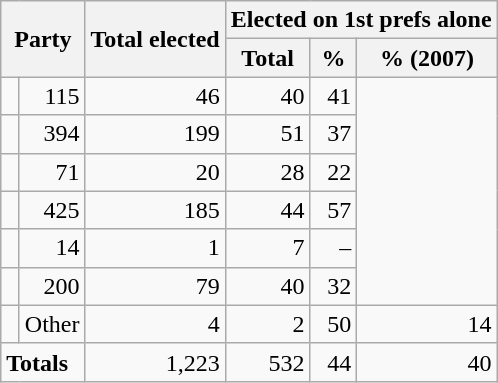<table class="wikitable" style="text-align:right;">
<tr>
<th rowspan="2" colspan="2">Party</th>
<th rowspan="2">Total elected</th>
<th colspan="3">Elected on 1st prefs alone</th>
</tr>
<tr>
<th>Total</th>
<th>%</th>
<th>% (2007)</th>
</tr>
<tr>
<td></td>
<td>115</td>
<td>46</td>
<td>40</td>
<td>41</td>
</tr>
<tr>
<td></td>
<td>394</td>
<td>199</td>
<td>51</td>
<td>37</td>
</tr>
<tr>
<td></td>
<td>71</td>
<td>20</td>
<td>28</td>
<td>22</td>
</tr>
<tr>
<td></td>
<td>425</td>
<td>185</td>
<td>44</td>
<td>57</td>
</tr>
<tr>
<td></td>
<td>14</td>
<td>1</td>
<td>7</td>
<td>–</td>
</tr>
<tr>
<td></td>
<td>200</td>
<td>79</td>
<td>40</td>
<td>32</td>
</tr>
<tr>
<td style="width: 5px; data-sort-value="Other"></td>
<td style="text-align: left;" scope="row">Other</td>
<td>4</td>
<td>2</td>
<td>50</td>
<td>14</td>
</tr>
<tr>
<td colspan="2" style="text-align:left;"><strong>Totals</strong></td>
<td>1,223</td>
<td>532</td>
<td>44</td>
<td>40</td>
</tr>
</table>
